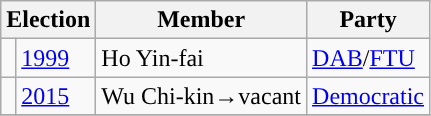<table class="wikitable">
<tr>
<th colspan="2">Election</th>
<th>Member</th>
<th>Party</th>
</tr>
<tr>
<td style="background-color: "></td>
<td><a href='#'>1999</a></td>
<td>Ho Yin-fai</td>
<td><a href='#'>DAB</a>/<a href='#'>FTU</a></td>
</tr>
<tr>
<td style="background-color: "></td>
<td><a href='#'>2015</a></td>
<td>Wu Chi-kin→vacant</td>
<td><a href='#'>Democratic</a></td>
</tr>
<tr>
</tr>
</table>
